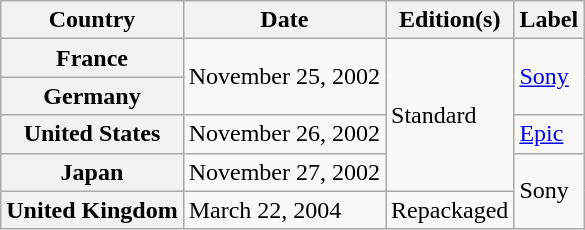<table class="wikitable plainrowheaders">
<tr>
<th scope="col">Country</th>
<th scope="col">Date</th>
<th scope="col">Edition(s)</th>
<th scope="col">Label</th>
</tr>
<tr>
<th scope="row">France</th>
<td rowspan="2">November 25, 2002</td>
<td rowspan="4">Standard</td>
<td rowspan="2"><a href='#'>Sony</a></td>
</tr>
<tr>
<th scope="row">Germany</th>
</tr>
<tr>
<th scope="row">United States</th>
<td>November 26, 2002</td>
<td><a href='#'>Epic</a></td>
</tr>
<tr>
<th scope="row">Japan</th>
<td>November 27, 2002</td>
<td rowspan="2">Sony</td>
</tr>
<tr>
<th scope="row">United Kingdom</th>
<td>March 22, 2004</td>
<td>Repackaged</td>
</tr>
</table>
